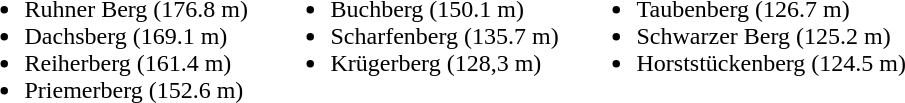<table>
<tr>
<td width = "200" valign=top><br><ul><li>Ruhner Berg (176.8 m)</li><li>Dachsberg (169.1 m)</li><li>Reiherberg (161.4 m)</li><li>Priemerberg (152.6 m)</li></ul></td>
<td width = "200" valign=top><br><ul><li>Buchberg (150.1 m)</li><li>Scharfenberg (135.7 m)</li><li>Krügerberg (128,3 m)</li></ul></td>
<td valign=top><br><ul><li>Taubenberg (126.7 m)</li><li>Schwarzer Berg (125.2 m)</li><li>Horststückenberg (124.5 m)</li></ul></td>
</tr>
</table>
